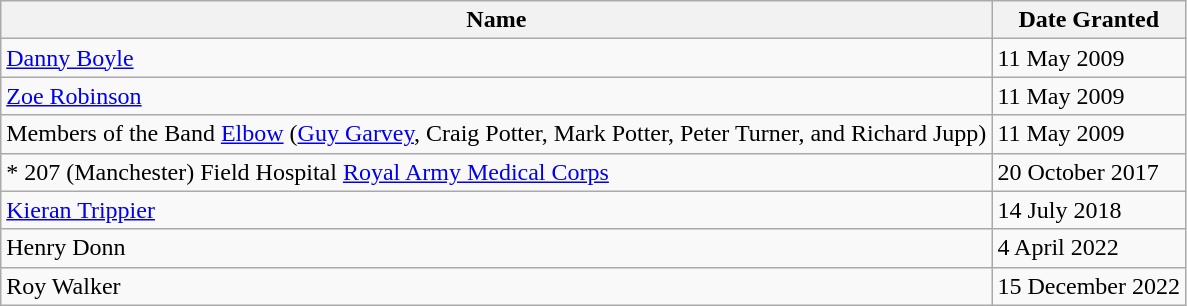<table class="wikitable">
<tr>
<th>Name</th>
<th>Date Granted</th>
</tr>
<tr>
<td><a href='#'>Danny Boyle</a></td>
<td>11 May 2009</td>
</tr>
<tr>
<td><a href='#'>Zoe Robinson</a></td>
<td>11 May 2009</td>
</tr>
<tr>
<td>Members of the Band <a href='#'>Elbow</a> (<a href='#'>Guy Garvey</a>, Craig Potter, Mark Potter, Peter Turner, and Richard Jupp)</td>
<td>11 May 2009</td>
</tr>
<tr>
<td>* 207 (Manchester) Field Hospital <a href='#'>Royal Army Medical Corps</a></td>
<td>20 October 2017</td>
</tr>
<tr>
<td><a href='#'>Kieran Trippier</a></td>
<td>14 July 2018</td>
</tr>
<tr>
<td>Henry Donn</td>
<td>4 April 2022</td>
</tr>
<tr>
<td>Roy Walker</td>
<td>15 December 2022</td>
</tr>
</table>
